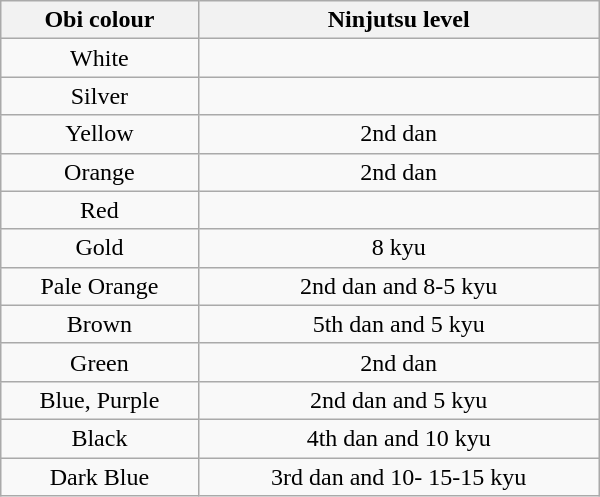<table width="400" class="wikitable" style="text-align:center">
<tr>
<th>Obi colour</th>
<th>Ninjutsu level</th>
</tr>
<tr>
<td>White</td>
<td></td>
</tr>
<tr>
<td>Silver</td>
<td></td>
</tr>
<tr>
<td>Yellow</td>
<td>2nd dan</td>
</tr>
<tr>
<td>Orange</td>
<td>2nd dan</td>
</tr>
<tr>
<td>Red</td>
<td></td>
</tr>
<tr>
<td>Gold</td>
<td>8 kyu</td>
</tr>
<tr>
<td>Pale Orange</td>
<td>2nd dan and 8-5 kyu</td>
</tr>
<tr>
<td>Brown</td>
<td>5th dan and 5 kyu</td>
</tr>
<tr>
<td>Green</td>
<td>2nd dan</td>
</tr>
<tr>
<td>Blue, Purple</td>
<td>2nd dan and 5 kyu</td>
</tr>
<tr>
<td>Black</td>
<td>4th dan and 10 kyu</td>
</tr>
<tr>
<td>Dark Blue</td>
<td>3rd dan and 10- 15-15 kyu</td>
</tr>
</table>
